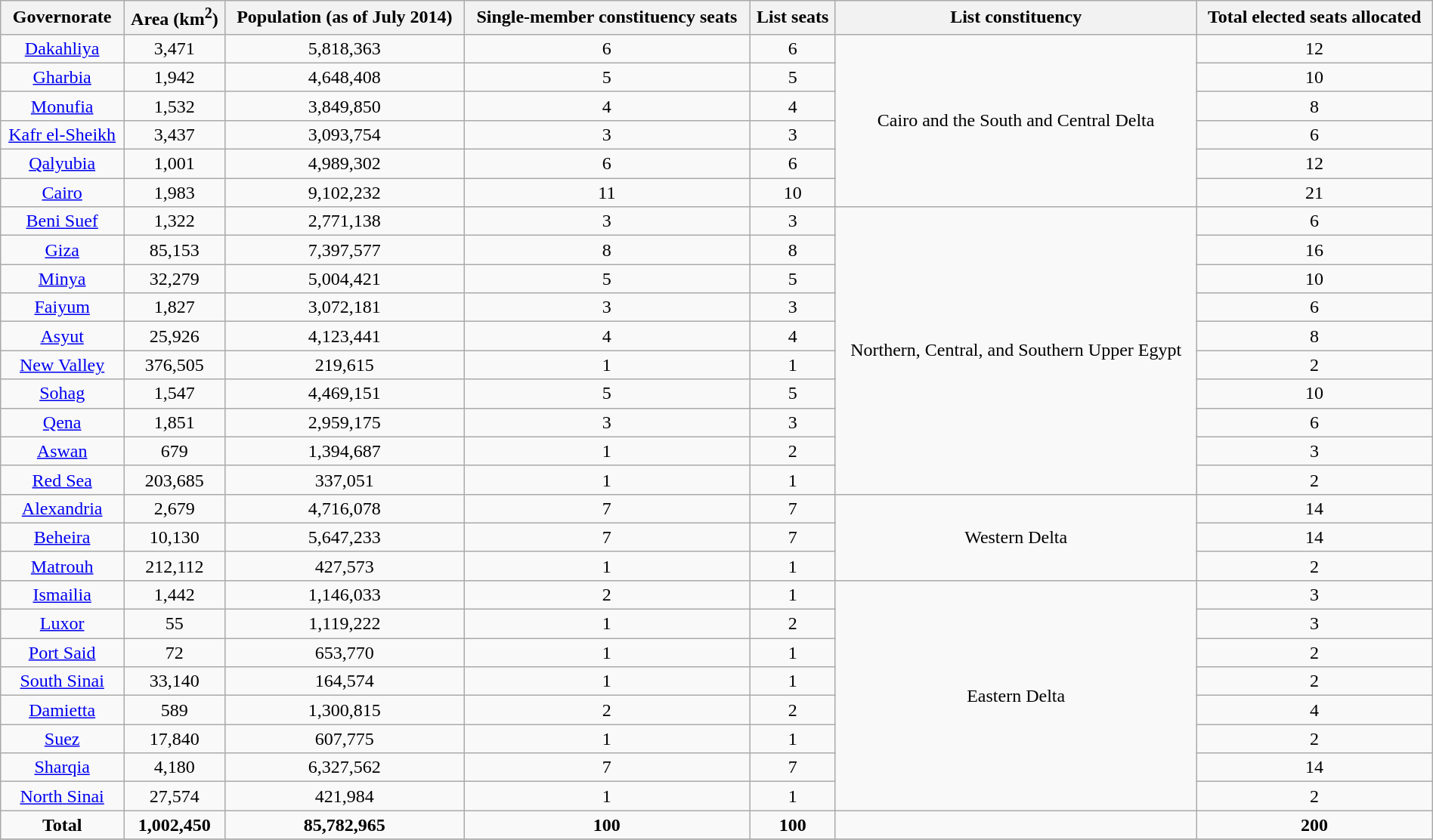<table class="wikitable sortable" width="100%" style="text-align:center">
<tr>
<th>Governorate</th>
<th>Area (km<sup>2</sup>)</th>
<th>Population (as of July 2014)</th>
<th>Single-member constituency seats</th>
<th>List seats</th>
<th>List constituency</th>
<th>Total elected seats allocated</th>
</tr>
<tr>
<td><a href='#'>Dakahliya</a></td>
<td scope="row" style="text-align:center">3,471</td>
<td scope="row" style="text-align:center">5,818,363</td>
<td scope="row" style="text-align:center">6</td>
<td scope="row" style="text-align:center">6</td>
<td rowspan="6">Cairo and the South and Central Delta</td>
<td scope="row" style="text-align:center">12</td>
</tr>
<tr>
<td><a href='#'>Gharbia</a></td>
<td scope="row" style="text-align:center">1,942</td>
<td scope="row" style="text-align:center">4,648,408</td>
<td scope="row" style="text-align:center">5</td>
<td scope="row" style="text-align:center">5</td>
<td scope="row" style="text-align:center">10</td>
</tr>
<tr>
<td><a href='#'>Monufia</a></td>
<td scope="row" style="text-align:center">1,532</td>
<td scope="row" style="text-align:center">3,849,850</td>
<td scope="row" style="text-align:center">4</td>
<td scope="row" style="text-align:center">4</td>
<td scope="row" style="text-align:center">8</td>
</tr>
<tr>
<td><a href='#'>Kafr el-Sheikh</a></td>
<td scope="row" style="text-align:center">3,437</td>
<td scope="row" style="text-align:center">3,093,754</td>
<td scope="row" style="text-align:center">3</td>
<td scope="row" style="text-align:center">3</td>
<td scope="row" style="text-align:center">6</td>
</tr>
<tr>
<td><a href='#'>Qalyubia</a></td>
<td scope="row" style="text-align:center">1,001</td>
<td scope="row" style="text-align:center">4,989,302</td>
<td scope="row" style="text-align:center">6</td>
<td scope="row" style="text-align:center">6</td>
<td scope="row" style="text-align:center">12</td>
</tr>
<tr>
<td><a href='#'>Cairo</a></td>
<td scope="row" style="text-align:center">1,983</td>
<td scope="row" style="text-align:center">9,102,232</td>
<td scope="row" style="text-align:center">11</td>
<td scope="row" style="text-align:center">10</td>
<td scope="row" style="text-align:center">21</td>
</tr>
<tr>
<td><a href='#'>Beni Suef</a></td>
<td scope="row" style="text-align:center">1,322</td>
<td scope="row" style="text-align:center">2,771,138</td>
<td scope="row" style="text-align:center">3</td>
<td scope="row" style="text-align:center">3</td>
<td rowspan="10">Northern, Central, and Southern Upper Egypt</td>
<td scope="row" style="text-align:center">6</td>
</tr>
<tr>
<td><a href='#'>Giza</a></td>
<td scope="row" style="text-align:center">85,153</td>
<td scope="row" style="text-align:center">7,397,577</td>
<td scope="row" style="text-align:center">8</td>
<td scope="row" style="text-align:center">8</td>
<td scope="row" style="text-align:center">16</td>
</tr>
<tr>
<td><a href='#'>Minya</a></td>
<td scope="row" style="text-align:center">32,279</td>
<td scope="row" style="text-align:center">5,004,421</td>
<td scope="row" style="text-align:center">5</td>
<td scope="row" style="text-align:center">5</td>
<td scope="row" style="text-align:center">10</td>
</tr>
<tr>
<td><a href='#'>Faiyum</a></td>
<td scope="row" style="text-align:center">1,827</td>
<td scope="row" style="text-align:center">3,072,181</td>
<td scope="row" style="text-align:center">3</td>
<td scope="row" style="text-align:center">3</td>
<td scope="row" style="text-align:center">6</td>
</tr>
<tr>
<td><a href='#'>Asyut</a></td>
<td scope="row" style="text-align:center">25,926</td>
<td scope="row" style="text-align:center">4,123,441</td>
<td scope="row" style="text-align:center">4</td>
<td scope="row" style="text-align:center">4</td>
<td scope="row" style="text-align:center">8</td>
</tr>
<tr>
<td><a href='#'>New Valley</a></td>
<td scope="row" style="text-align:center">376,505</td>
<td scope="row" style="text-align:center">219,615</td>
<td scope="row" style="text-align:center">1</td>
<td scope="row" style="text-align:center">1</td>
<td scope="row" style="text-align:center">2</td>
</tr>
<tr>
<td><a href='#'>Sohag</a></td>
<td scope="row" style="text-align:center">1,547</td>
<td scope="row" style="text-align:center">4,469,151</td>
<td scope="row" style="text-align:center">5</td>
<td scope="row" style="text-align:center">5</td>
<td scope="row" style="text-align:center">10</td>
</tr>
<tr>
<td><a href='#'>Qena</a></td>
<td scope="row" style="text-align:center">1,851</td>
<td scope="row" style="text-align:center">2,959,175</td>
<td scope="row" style="text-align:center">3</td>
<td scope="row" style="text-align:center">3</td>
<td scope="row" style="text-align:center">6</td>
</tr>
<tr>
<td><a href='#'>Aswan</a></td>
<td scope="row" style="text-align:center">679</td>
<td scope="row" style="text-align:center">1,394,687</td>
<td scope="row" style="text-align:center">1</td>
<td scope="row" style="text-align:center">2</td>
<td scope="row" style="text-align:center">3</td>
</tr>
<tr>
<td><a href='#'>Red Sea</a></td>
<td scope="row" style="text-align:center">203,685</td>
<td scope="row" style="text-align:center">337,051</td>
<td scope="row" style="text-align:center">1</td>
<td scope="row" style="text-align:center">1</td>
<td scope="row" style="text-align:center">2</td>
</tr>
<tr>
<td><a href='#'>Alexandria</a></td>
<td scope="row" style="text-align:center">2,679</td>
<td scope="row" style="text-align:center">4,716,078</td>
<td scope="row" style="text-align:center">7</td>
<td scope="row" style="text-align:center">7</td>
<td rowspan="3">Western Delta</td>
<td scope="row" style="text-align:center">14</td>
</tr>
<tr>
<td><a href='#'>Beheira</a></td>
<td scope="row" style="text-align:center">10,130</td>
<td scope="row" style="text-align:center">5,647,233</td>
<td scope="row" style="text-align:center">7</td>
<td scope="row" style="text-align:center">7</td>
<td scope="row" style="text-align:center">14</td>
</tr>
<tr>
<td><a href='#'>Matrouh</a></td>
<td scope="row" style="text-align:center">212,112</td>
<td scope="row" style="text-align:center">427,573</td>
<td scope="row" style="text-align:center">1</td>
<td scope="row" style="text-align:center">1</td>
<td scope="row" style="text-align:center">2</td>
</tr>
<tr>
<td><a href='#'>Ismailia</a></td>
<td scope="row" style="text-align:center">1,442</td>
<td scope="row" style="text-align:center">1,146,033</td>
<td scope="row" style="text-align:center">2</td>
<td scope="row" style="text-align:center">1</td>
<td rowspan="8">Eastern Delta</td>
<td scope="row" style="text-align:center">3</td>
</tr>
<tr>
<td><a href='#'>Luxor</a></td>
<td scope="row" style="text-align:center">55</td>
<td scope="row" style="text-align:center">1,119,222</td>
<td scope="row" style="text-align:center">1</td>
<td scope="row" style="text-align:center">2</td>
<td scope="row" style="text-align:center">3</td>
</tr>
<tr>
<td><a href='#'>Port Said</a></td>
<td scope="row" style="text-align:center">72</td>
<td scope="row" style="text-align:center">653,770</td>
<td scope="row" style="text-align:center">1</td>
<td scope="row" style="text-align:center">1</td>
<td scope="row" style="text-align:center">2</td>
</tr>
<tr>
<td><a href='#'>South Sinai</a></td>
<td scope="row" style="text-align:center">33,140</td>
<td scope="row" style="text-align:center">164,574</td>
<td scope="row" style="text-align:center">1</td>
<td scope="row" style="text-align:center">1</td>
<td scope="row" style="text-align:center">2</td>
</tr>
<tr>
<td><a href='#'>Damietta</a></td>
<td scope="row" style="text-align:center">589</td>
<td scope="row" style="text-align:center">1,300,815</td>
<td scope="row" style="text-align:center">2</td>
<td scope="row" style="text-align:center">2</td>
<td scope="row" style="text-align:center">4</td>
</tr>
<tr>
<td><a href='#'>Suez</a></td>
<td scope="row" style="text-align:center">17,840</td>
<td scope="row" style="text-align:center">607,775</td>
<td scope="row" style="text-align:center">1</td>
<td scope="row" style="text-align:center">1</td>
<td scope="row" style="text-align:center">2</td>
</tr>
<tr>
<td><a href='#'>Sharqia</a></td>
<td scope="row" style="text-align:center">4,180</td>
<td scope="row" style="text-align:center">6,327,562</td>
<td scope="row" style="text-align:center">7</td>
<td scope="row" style="text-align:center">7</td>
<td scope="row" style="text-align:center">14</td>
</tr>
<tr>
<td><a href='#'>North Sinai</a></td>
<td scope="row" style="text-align:center">27,574</td>
<td scope="row" style="text-align:center">421,984</td>
<td scope="row" style="text-align:center">1</td>
<td scope="row" style="text-align:center">1</td>
<td scope="row" style="text-align:center">2</td>
</tr>
<tr class="sortbottom">
<td><strong>Total</strong></td>
<td scope="row" style="text-align:center"><strong>1,002,450</strong></td>
<td scope="row" style="text-align:center"><strong>85,782,965</strong></td>
<td scope="row" style="text-align:center"><strong>100</strong></td>
<td scope="row" style="text-align:center"><strong>100</strong></td>
<td></td>
<td scope="row" style="text-align:center"><strong>200</strong></td>
</tr>
<tr>
</tr>
</table>
